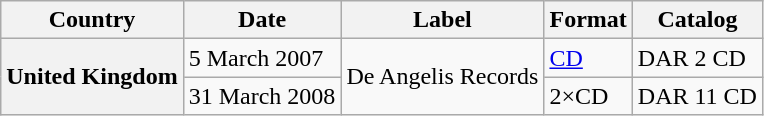<table class="wikitable plainrowheaders">
<tr>
<th>Country</th>
<th>Date</th>
<th>Label</th>
<th>Format</th>
<th>Catalog</th>
</tr>
<tr>
<th scope="row" rowspan="2">United Kingdom</th>
<td>5 March 2007</td>
<td rowspan="2">De Angelis Records</td>
<td><a href='#'>CD</a></td>
<td>DAR 2 CD</td>
</tr>
<tr>
<td>31 March 2008</td>
<td>2×CD</td>
<td>DAR 11 CD</td>
</tr>
</table>
